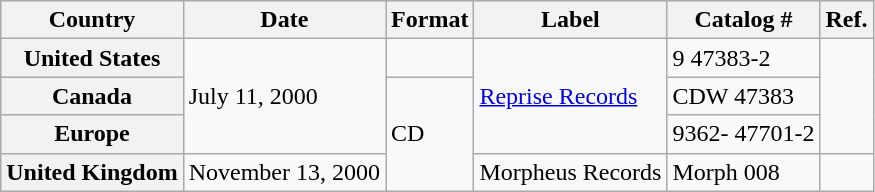<table class="wikitable plainrowheaders">
<tr>
<th>Country</th>
<th>Date</th>
<th>Format</th>
<th>Label</th>
<th>Catalog #</th>
<th>Ref.</th>
</tr>
<tr>
<th scope="row">United States</th>
<td rowspan="3">July 11, 2000</td>
<td></td>
<td rowspan="3"><a href='#'>Reprise Records</a></td>
<td>9 47383-2</td>
<td rowspan="3"></td>
</tr>
<tr>
<th scope="row">Canada</th>
<td rowspan="3">CD</td>
<td>CDW 47383</td>
</tr>
<tr>
<th scope="row">Europe</th>
<td>9362- 47701-2</td>
</tr>
<tr>
<th scope="row">United Kingdom</th>
<td>November 13, 2000</td>
<td>Morpheus Records</td>
<td>Morph 008</td>
<td></td>
</tr>
</table>
